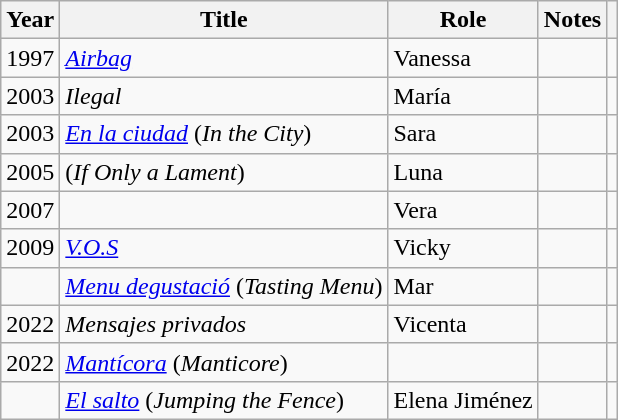<table class="wikitable sortable">
<tr>
<th>Year</th>
<th>Title</th>
<th>Role</th>
<th class="unsortable">Notes</th>
<th></th>
</tr>
<tr>
<td align = "center">1997</td>
<td><em><a href='#'>Airbag</a></em></td>
<td>Vanessa</td>
<td></td>
<td align = "center"></td>
</tr>
<tr>
<td align = "center">2003</td>
<td><em>Ilegal</em></td>
<td>María</td>
<td></td>
<td align = "center"></td>
</tr>
<tr>
<td align = "center">2003</td>
<td><em><a href='#'>En la ciudad</a></em> (<em>In the City</em>)</td>
<td>Sara</td>
<td></td>
<td align = "center"></td>
</tr>
<tr>
<td align = "center">2005</td>
<td><em></em> (<em>If Only a Lament</em>)</td>
<td>Luna</td>
<td></td>
<td align = "center"></td>
</tr>
<tr>
<td align = "center">2007</td>
<td><em></em></td>
<td>Vera</td>
<td></td>
<td align = "center"></td>
</tr>
<tr>
<td align = "center">2009</td>
<td><em><a href='#'>V.O.S</a></em></td>
<td>Vicky</td>
<td></td>
<td align = "center"></td>
</tr>
<tr>
<td></td>
<td><em><a href='#'>Menu degustació</a></em> (<em>Tasting Menu</em>)</td>
<td>Mar</td>
<td></td>
<td></td>
</tr>
<tr>
<td align = "center">2022</td>
<td><em>Mensajes privados</em></td>
<td>Vicenta</td>
<td></td>
<td align = "center"></td>
</tr>
<tr>
<td align = "center">2022</td>
<td><em><a href='#'>Mantícora</a></em> (<em>Manticore</em>)</td>
<td></td>
<td></td>
<td align = "center"></td>
</tr>
<tr>
<td></td>
<td><em><a href='#'>El salto</a></em> (<em>Jumping the Fence</em>)</td>
<td>Elena Jiménez</td>
<td></td>
<td></td>
</tr>
</table>
